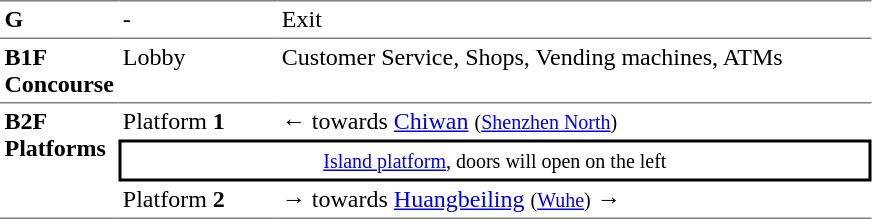<table table border=0 cellspacing=0 cellpadding=3>
<tr>
<td style="border-top:solid 1px gray;" width=50 valign=top><strong>G</strong></td>
<td style="border-top:solid 1px gray;" width=100 valign=top>-</td>
<td style="border-top:solid 1px gray;" width=390 valign=top>Exit</td>
</tr>
<tr>
<td style="border-bottom:solid 1px gray; border-top:solid 1px gray;" valign=top width=50><strong>B1F<br>Concourse</strong></td>
<td style="border-bottom:solid 1px gray; border-top:solid 1px gray;" valign=top width=100>Lobby</td>
<td style="border-bottom:solid 1px gray; border-top:solid 1px gray;" valign=top width=390>Customer Service, Shops, Vending machines, ATMs</td>
</tr>
<tr>
<td style="border-bottom:solid 1px gray;" rowspan="3" valign=top><strong>B2F<br>Platforms</strong></td>
<td>Platform <strong>1</strong></td>
<td>←  towards <a href='#'>Chiwan</a> <small>(<a href='#'>Shenzhen North</a>)</small></td>
</tr>
<tr>
<td style="border-right:solid 2px black;border-left:solid 2px black;border-top:solid 2px black;border-bottom:solid 2px black;text-align:center;" colspan=2><small><a href='#'>Island platform</a>, doors will open on the left</small></td>
</tr>
<tr>
<td style="border-bottom:solid 1px gray;">Platform <strong>2</strong></td>
<td style="border-bottom:solid 1px gray;"><span>→</span>  towards <a href='#'>Huangbeiling</a> <small>(<a href='#'>Wuhe</a>)</small> →</td>
</tr>
</table>
